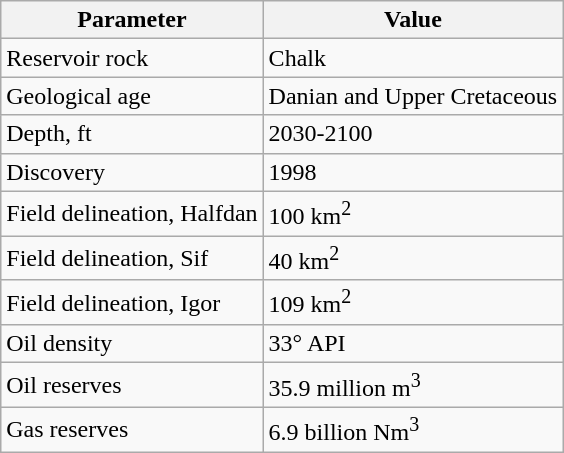<table class="wikitable">
<tr>
<th>Parameter</th>
<th>Value</th>
</tr>
<tr>
<td>Reservoir rock</td>
<td>Chalk</td>
</tr>
<tr>
<td>Geological age</td>
<td>Danian and Upper  Cretaceous</td>
</tr>
<tr>
<td>Depth, ft</td>
<td>2030-2100</td>
</tr>
<tr>
<td>Discovery</td>
<td>1998</td>
</tr>
<tr>
<td>Field  delineation, Halfdan</td>
<td>100 km<sup>2</sup></td>
</tr>
<tr>
<td>Field delineation,  Sif</td>
<td>40 km<sup>2</sup></td>
</tr>
<tr>
<td>Field delineation,  Igor</td>
<td>109 km<sup>2</sup></td>
</tr>
<tr>
<td>Oil density</td>
<td>33° API</td>
</tr>
<tr>
<td>Oil reserves</td>
<td>35.9 million m<sup>3</sup></td>
</tr>
<tr>
<td>Gas reserves</td>
<td>6.9 billion Nm<sup>3</sup></td>
</tr>
</table>
